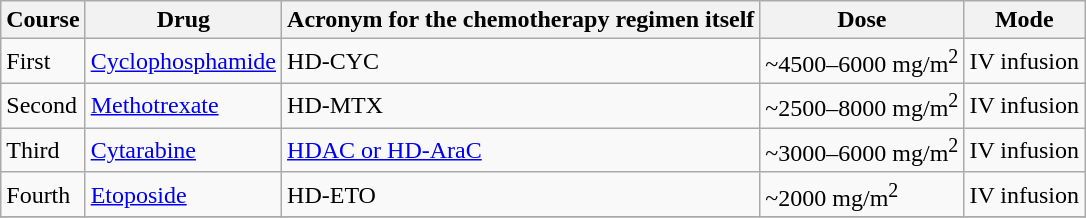<table class="wikitable">
<tr>
<th>Course</th>
<th>Drug</th>
<th>Acronym for the chemotherapy regimen itself</th>
<th>Dose</th>
<th>Mode</th>
</tr>
<tr>
<td>First</td>
<td><a href='#'>Cyclophosphamide</a></td>
<td>HD-CYC</td>
<td>~4500–6000 mg/m<sup>2</sup></td>
<td>IV infusion</td>
</tr>
<tr>
<td>Second</td>
<td><a href='#'>Methotrexate</a></td>
<td>HD-MTX</td>
<td>~2500–8000 mg/m<sup>2</sup></td>
<td>IV infusion</td>
</tr>
<tr>
<td>Third</td>
<td><a href='#'>Cytarabine</a></td>
<td><a href='#'>HDAC or HD-AraC</a></td>
<td>~3000–6000 mg/m<sup>2</sup></td>
<td>IV infusion</td>
</tr>
<tr>
<td>Fourth</td>
<td><a href='#'>Etoposide</a></td>
<td>HD-ETO</td>
<td>~2000 mg/m<sup>2</sup></td>
<td>IV infusion</td>
</tr>
<tr>
</tr>
</table>
